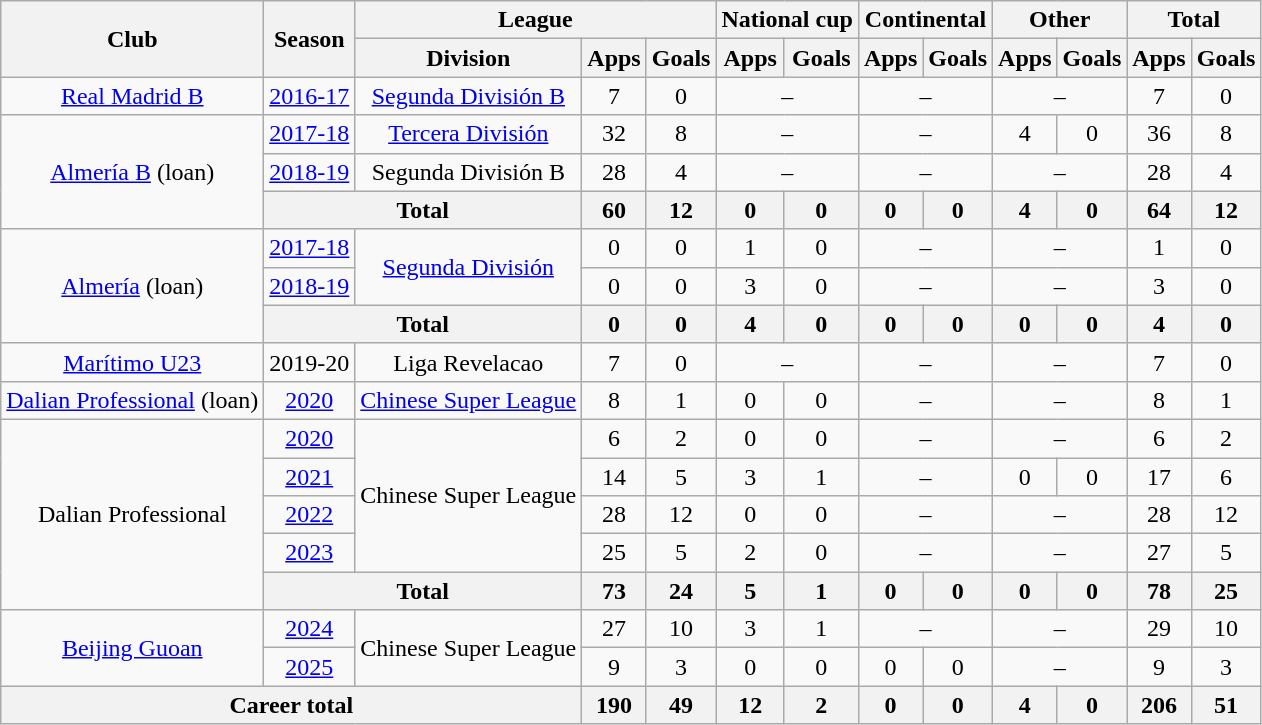<table class="wikitable" style="text-align: center">
<tr>
<th rowspan="2">Club</th>
<th rowspan="2">Season</th>
<th colspan="3">League</th>
<th colspan="2">National cup</th>
<th colspan="2">Continental</th>
<th colspan="2">Other</th>
<th colspan="2">Total</th>
</tr>
<tr>
<th>Division</th>
<th>Apps</th>
<th>Goals</th>
<th>Apps</th>
<th>Goals</th>
<th>Apps</th>
<th>Goals</th>
<th>Apps</th>
<th>Goals</th>
<th>Apps</th>
<th>Goals</th>
</tr>
<tr>
<td><a href='#'>Real Madrid B</a></td>
<td><a href='#'>2016-17</a></td>
<td><a href='#'>Segunda División B</a></td>
<td>7</td>
<td>0</td>
<td colspan="2">–</td>
<td colspan="2">–</td>
<td colspan="2">–</td>
<td>7</td>
<td>0</td>
</tr>
<tr>
<td rowspan="3"><a href='#'>Almería B</a> (loan)</td>
<td><a href='#'>2017-18</a></td>
<td><a href='#'>Tercera División</a></td>
<td>32</td>
<td>8</td>
<td colspan="2">–</td>
<td colspan="2">–</td>
<td>4</td>
<td>0</td>
<td>36</td>
<td>8</td>
</tr>
<tr>
<td><a href='#'>2018-19</a></td>
<td>Segunda División B</td>
<td>28</td>
<td>4</td>
<td colspan="2">–</td>
<td colspan="2">–</td>
<td colspan="2">–</td>
<td>28</td>
<td>4</td>
</tr>
<tr>
<th colspan="2">Total</th>
<th>60</th>
<th>12</th>
<th>0</th>
<th>0</th>
<th>0</th>
<th>0</th>
<th>4</th>
<th>0</th>
<th>64</th>
<th>12</th>
</tr>
<tr>
<td rowspan="3"><a href='#'>Almería</a> (loan)</td>
<td><a href='#'>2017-18</a></td>
<td rowspan="2"><a href='#'>Segunda División</a></td>
<td>0</td>
<td>0</td>
<td>1</td>
<td>0</td>
<td colspan="2">–</td>
<td colspan="2">–</td>
<td>1</td>
<td>0</td>
</tr>
<tr>
<td><a href='#'>2018-19</a></td>
<td>0</td>
<td>0</td>
<td>3</td>
<td>0</td>
<td colspan="2">–</td>
<td colspan="2">–</td>
<td>3</td>
<td>0</td>
</tr>
<tr>
<th colspan="2">Total</th>
<th>0</th>
<th>0</th>
<th>4</th>
<th>0</th>
<th>0</th>
<th>0</th>
<th>0</th>
<th>0</th>
<th>4</th>
<th>0</th>
</tr>
<tr>
<td><a href='#'>Marítimo U23</a></td>
<td>2019-20</td>
<td>Liga Revelacao</td>
<td>7</td>
<td>0</td>
<td colspan="2">–</td>
<td colspan="2">–</td>
<td colspan="2">–</td>
<td>7</td>
<td>0</td>
</tr>
<tr>
<td><a href='#'>Dalian Professional</a> (loan)</td>
<td><a href='#'>2020</a></td>
<td><a href='#'>Chinese Super League</a></td>
<td>8</td>
<td>1</td>
<td>0</td>
<td>0</td>
<td colspan="2">–</td>
<td colspan="2">–</td>
<td>8</td>
<td>1</td>
</tr>
<tr>
<td rowspan="5">Dalian Professional</td>
<td><a href='#'>2020</a></td>
<td rowspan="4">Chinese Super League</td>
<td>6</td>
<td>2</td>
<td>0</td>
<td>0</td>
<td colspan="2">–</td>
<td colspan="2">–</td>
<td>6</td>
<td>2</td>
</tr>
<tr>
<td><a href='#'>2021</a></td>
<td>14</td>
<td>5</td>
<td>3</td>
<td>1</td>
<td colspan="2">–</td>
<td>0</td>
<td>0</td>
<td>17</td>
<td>6</td>
</tr>
<tr>
<td><a href='#'>2022</a></td>
<td>28</td>
<td>12</td>
<td>0</td>
<td>0</td>
<td colspan="2">–</td>
<td colspan="2">–</td>
<td>28</td>
<td>12</td>
</tr>
<tr>
<td><a href='#'>2023</a></td>
<td>25</td>
<td>5</td>
<td>2</td>
<td>0</td>
<td colspan="2">–</td>
<td colspan="2">–</td>
<td>27</td>
<td>5</td>
</tr>
<tr>
<th colspan="2">Total</th>
<th>73</th>
<th>24</th>
<th>5</th>
<th>1</th>
<th>0</th>
<th>0</th>
<th>0</th>
<th>0</th>
<th>78</th>
<th>25</th>
</tr>
<tr>
<td rowspan="2"><a href='#'>Beijing Guoan</a></td>
<td><a href='#'>2024</a></td>
<td rowspan="2">Chinese Super League</td>
<td>27</td>
<td>10</td>
<td>3</td>
<td>1</td>
<td colspan="2">–</td>
<td colspan="2">–</td>
<td>29</td>
<td>10</td>
</tr>
<tr>
<td><a href='#'>2025</a></td>
<td>9</td>
<td>3</td>
<td>0</td>
<td>0</td>
<td>0</td>
<td>0</td>
<td colspan="2">–</td>
<td>9</td>
<td>3</td>
</tr>
<tr>
<th colspan="3">Career total</th>
<th>190</th>
<th>49</th>
<th>12</th>
<th>2</th>
<th>0</th>
<th>0</th>
<th>4</th>
<th>0</th>
<th>206</th>
<th>51</th>
</tr>
</table>
